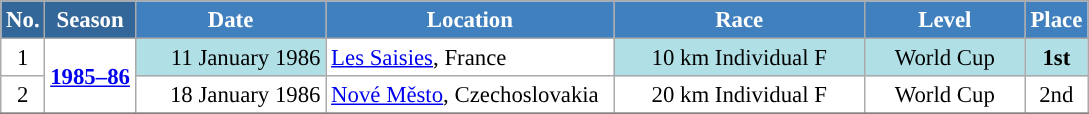<table class="wikitable sortable" style="font-size:95%; text-align:center; border:grey solid 1px; border-collapse:collapse; background:#ffffff;">
<tr style="background:#efefef;">
<th style="background-color:#369; color:white;">No.</th>
<th style="background-color:#369; color:white;">Season</th>
<th style="background-color:#4180be; color:white; width:120px;">Date</th>
<th style="background-color:#4180be; color:white; width:185px;">Location</th>
<th style="background-color:#4180be; color:white; width:160px;">Race</th>
<th style="background-color:#4180be; color:white; width:100px;">Level</th>
<th style="background-color:#4180be; color:white;">Place</th>
</tr>
<tr>
<td align=center>1</td>
<td rowspan=2 align=center><strong><a href='#'>1985–86</a></strong></td>
<td bgcolor="#BOEOE6" align=right>11 January 1986</td>
<td align=left> <a href='#'>Les Saisies</a>, France</td>
<td bgcolor="#BOEOE6">10 km Individual F</td>
<td bgcolor="#BOEOE6">World Cup</td>
<td bgcolor="#BOEOE6"><strong>1st</strong></td>
</tr>
<tr>
<td align=center>2</td>
<td align=right>18 January 1986</td>
<td align=left> <a href='#'>Nové Město</a>, Czechoslovakia</td>
<td>20 km Individual F</td>
<td>World Cup</td>
<td>2nd</td>
</tr>
<tr>
</tr>
</table>
